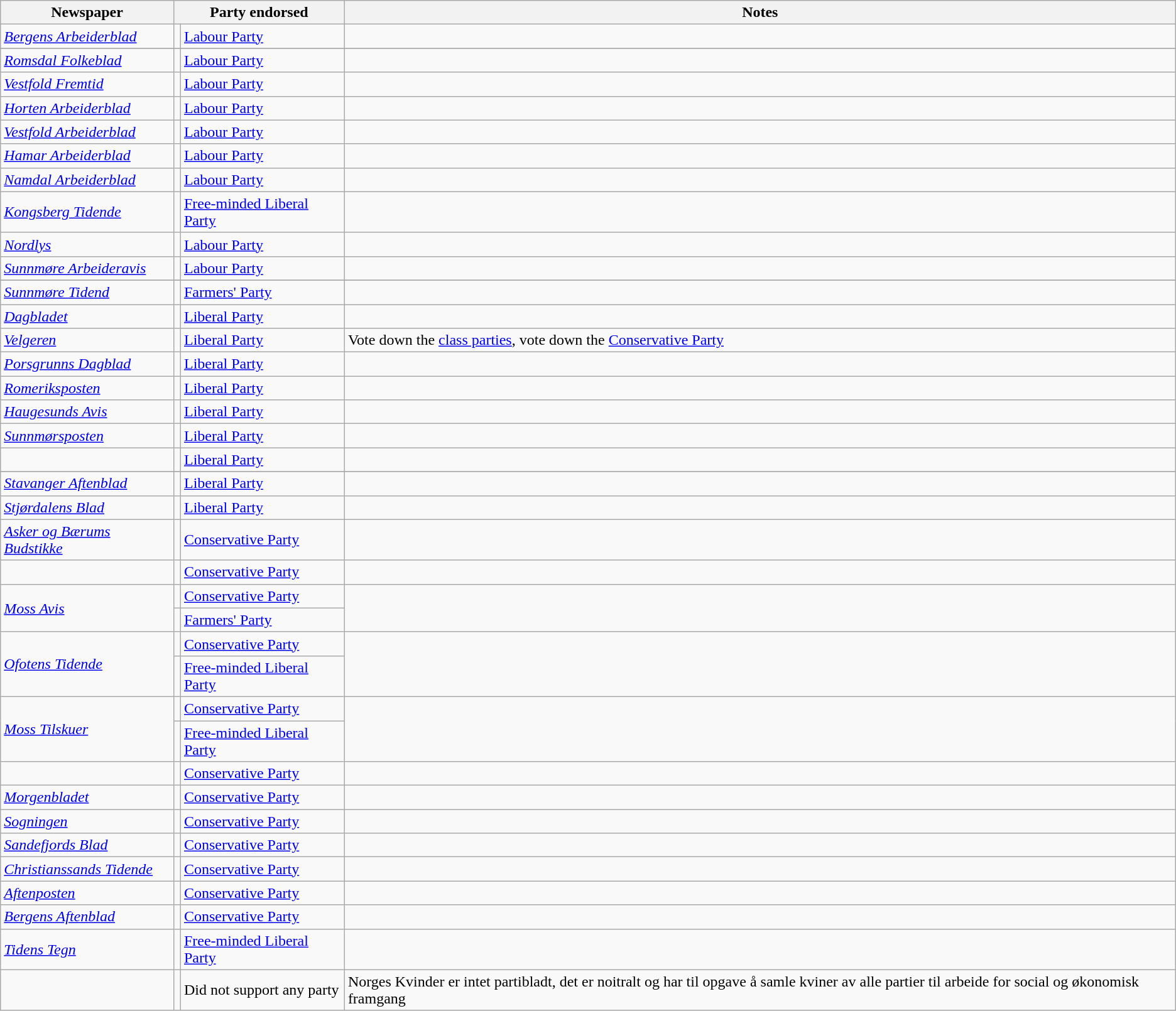<table class="wikitable">
<tr>
<th>Newspaper</th>
<th colspan=2>Party endorsed</th>
<th>Notes</th>
</tr>
<tr>
<td><em><a href='#'>Bergens Arbeiderblad</a></em></td>
<td bgcolor=></td>
<td><a href='#'>Labour Party</a></td>
<td></td>
</tr>
<tr>
</tr>
<tr>
<td><em><a href='#'>Romsdal Folkeblad</a></em></td>
<td bgcolor=></td>
<td><a href='#'>Labour Party</a></td>
<td></td>
</tr>
<tr>
<td><em><a href='#'>Vestfold Fremtid</a></em></td>
<td bgcolor=></td>
<td><a href='#'>Labour Party</a></td>
<td></td>
</tr>
<tr>
<td><em><a href='#'>Horten Arbeiderblad</a></em></td>
<td bgcolor=></td>
<td><a href='#'>Labour Party</a></td>
<td></td>
</tr>
<tr>
<td><em><a href='#'>Vestfold Arbeiderblad</a></em></td>
<td bgcolor=></td>
<td><a href='#'>Labour Party</a></td>
<td></td>
</tr>
<tr>
<td><em><a href='#'>Hamar Arbeiderblad</a></em></td>
<td bgcolor=></td>
<td><a href='#'>Labour Party</a></td>
<td></td>
</tr>
<tr>
<td><em><a href='#'>Namdal Arbeiderblad</a></em></td>
<td bgcolor=></td>
<td><a href='#'>Labour Party</a></td>
<td></td>
</tr>
<tr>
<td><em><a href='#'>Kongsberg Tidende</a></em></td>
<td bgcolor=></td>
<td><a href='#'>Free-minded Liberal Party</a></td>
<td></td>
</tr>
<tr>
<td><em><a href='#'>Nordlys</a></em></td>
<td bgcolor=></td>
<td><a href='#'>Labour Party</a></td>
<td></td>
</tr>
<tr>
<td><em><a href='#'>Sunnmøre Arbeideravis</a></em></td>
<td bgcolor=></td>
<td><a href='#'>Labour Party</a></td>
<td></td>
</tr>
<tr>
</tr>
<tr>
<td><em><a href='#'>Sunnmøre Tidend</a></em></td>
<td bgcolor=></td>
<td><a href='#'>Farmers' Party</a></td>
<td></td>
</tr>
<tr>
<td><em><a href='#'>Dagbladet</a></em></td>
<td bgcolor=></td>
<td><a href='#'>Liberal Party</a></td>
<td></td>
</tr>
<tr>
<td><em><a href='#'>Velgeren</a></em></td>
<td bgcolor=></td>
<td><a href='#'>Liberal Party</a></td>
<td>Vote down the <a href='#'>class parties</a>, vote down the <a href='#'>Conservative Party</a></td>
</tr>
<tr>
<td><em><a href='#'>Porsgrunns Dagblad</a></em></td>
<td bgcolor=></td>
<td><a href='#'>Liberal Party</a></td>
<td></td>
</tr>
<tr>
<td><em><a href='#'>Romeriksposten</a></em></td>
<td bgcolor=></td>
<td><a href='#'>Liberal Party</a></td>
<td></td>
</tr>
<tr>
<td><em><a href='#'>Haugesunds Avis</a></em></td>
<td bgcolor=></td>
<td><a href='#'>Liberal Party</a></td>
<td></td>
</tr>
<tr>
<td><em><a href='#'>Sunnmørsposten</a></em></td>
<td bgcolor=></td>
<td><a href='#'>Liberal Party</a></td>
<td></td>
</tr>
<tr>
<td><em></em></td>
<td bgcolor=></td>
<td><a href='#'>Liberal Party</a></td>
<td></td>
</tr>
<tr>
</tr>
<tr>
<td><em><a href='#'>Stavanger Aftenblad</a></em></td>
<td bgcolor=></td>
<td><a href='#'>Liberal Party</a></td>
<td></td>
</tr>
<tr>
<td><em><a href='#'>Stjørdalens Blad</a></em></td>
<td bgcolor=></td>
<td><a href='#'>Liberal Party</a></td>
<td></td>
</tr>
<tr>
<td><em><a href='#'>Asker og Bærums Budstikke</a></em></td>
<td bgcolor=></td>
<td><a href='#'>Conservative Party</a></td>
<td></td>
</tr>
<tr>
<td><em></em></td>
<td bgcolor=></td>
<td><a href='#'>Conservative Party</a></td>
<td></td>
</tr>
<tr>
<td rowspan="2"><em><a href='#'>Moss Avis</a></em></td>
<td bgcolor=></td>
<td><a href='#'>Conservative Party</a></td>
<td rowspan="2"></td>
</tr>
<tr>
<td bgcolor=></td>
<td><a href='#'>Farmers' Party</a></td>
</tr>
<tr>
<td rowspan="2"><em><a href='#'>Ofotens Tidende</a></em></td>
<td bgcolor=></td>
<td><a href='#'>Conservative Party</a></td>
<td rowspan="2"></td>
</tr>
<tr>
<td bgcolor=></td>
<td><a href='#'>Free-minded Liberal Party</a></td>
</tr>
<tr>
<td rowspan="2"><em><a href='#'>Moss Tilskuer</a></em></td>
<td bgcolor=></td>
<td><a href='#'>Conservative Party</a></td>
<td rowspan="2"></td>
</tr>
<tr>
<td bgcolor=></td>
<td><a href='#'>Free-minded Liberal Party</a></td>
</tr>
<tr>
<td><em></em></td>
<td bgcolor=></td>
<td><a href='#'>Conservative Party</a></td>
<td></td>
</tr>
<tr>
<td><em><a href='#'>Morgenbladet</a></em></td>
<td bgcolor=></td>
<td><a href='#'>Conservative Party</a></td>
<td></td>
</tr>
<tr>
<td><em><a href='#'>Sogningen</a></em></td>
<td bgcolor=></td>
<td><a href='#'>Conservative Party</a></td>
<td></td>
</tr>
<tr>
<td><em><a href='#'>Sandefjords Blad</a></em></td>
<td bgcolor=></td>
<td><a href='#'>Conservative Party</a></td>
<td></td>
</tr>
<tr>
<td><em><a href='#'>Christianssands Tidende</a></em></td>
<td bgcolor=></td>
<td><a href='#'>Conservative Party</a></td>
<td></td>
</tr>
<tr>
<td><em><a href='#'>Aftenposten</a></em></td>
<td bgcolor=></td>
<td><a href='#'>Conservative Party</a></td>
<td></td>
</tr>
<tr>
<td><em><a href='#'>Bergens Aftenblad</a></em></td>
<td bgcolor=></td>
<td><a href='#'>Conservative Party</a></td>
<td></td>
</tr>
<tr>
<td><em><a href='#'>Tidens Tegn</a></em></td>
<td bgcolor=></td>
<td><a href='#'>Free-minded Liberal Party</a></td>
<td></td>
</tr>
<tr>
<td><em></em></td>
<td bgcolor=></td>
<td>Did not support any party</td>
<td>Norges Kvinder er intet partibladt, det er noitralt og har til opgave å samle kviner av alle partier til arbeide for social og økonomisk framgang</td>
</tr>
</table>
